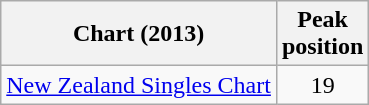<table class="wikitable sortable">
<tr>
<th>Chart (2013)</th>
<th>Peak<br>position</th>
</tr>
<tr>
<td><a href='#'>New Zealand Singles Chart</a></td>
<td style="text-align:center;">19</td>
</tr>
</table>
